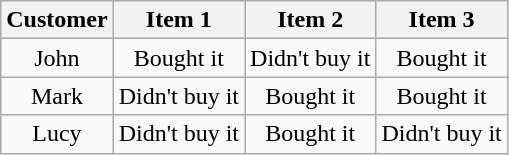<table class="wikitable" style="text-align:center">
<tr>
<th>Customer</th>
<th>Item 1</th>
<th>Item 2</th>
<th>Item 3</th>
</tr>
<tr>
<td>John</td>
<td>Bought it</td>
<td>Didn't buy it</td>
<td>Bought it</td>
</tr>
<tr>
<td>Mark</td>
<td>Didn't buy it</td>
<td>Bought it</td>
<td>Bought it</td>
</tr>
<tr>
<td>Lucy</td>
<td>Didn't buy it</td>
<td>Bought it</td>
<td>Didn't buy it</td>
</tr>
</table>
